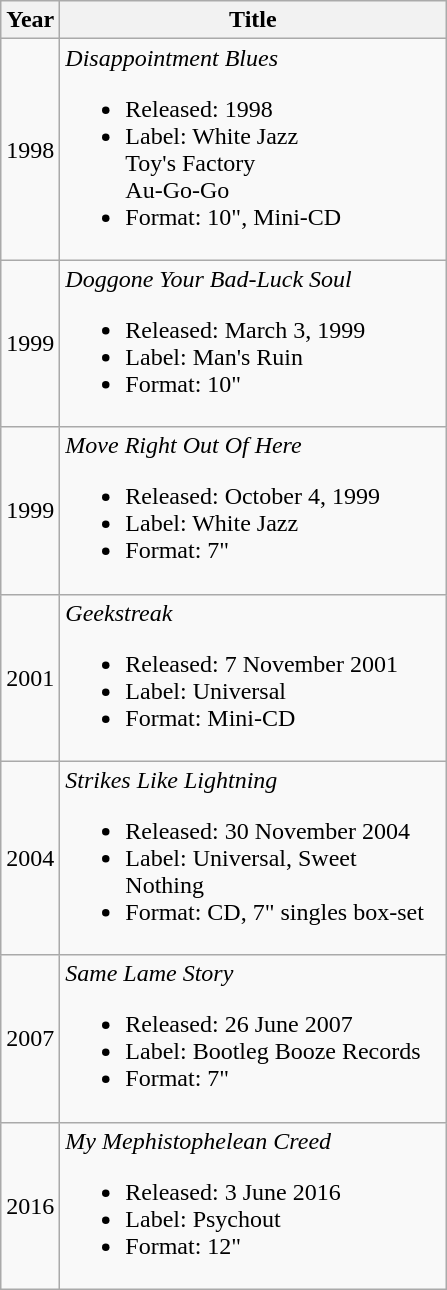<table class="wikitable">
<tr>
<th>Year</th>
<th width="250">Title</th>
</tr>
<tr>
<td>1998</td>
<td><em>Disappointment Blues</em><br><ul><li>Released: 1998</li><li>Label: White Jazz<br> Toy's Factory<br> Au-Go-Go</li><li>Format: 10", Mini-CD</li></ul></td>
</tr>
<tr>
<td>1999</td>
<td><em>Doggone Your Bad-Luck Soul</em><br><ul><li>Released: March 3, 1999</li><li>Label: Man's Ruin</li><li>Format: 10"</li></ul></td>
</tr>
<tr>
<td>1999</td>
<td><em>Move Right Out Of Here</em><br><ul><li>Released: October 4, 1999</li><li>Label: White Jazz</li><li>Format: 7"</li></ul></td>
</tr>
<tr>
<td>2001</td>
<td><em>Geekstreak</em><br><ul><li>Released: 7 November 2001</li><li>Label: Universal</li><li>Format: Mini-CD</li></ul></td>
</tr>
<tr>
<td>2004</td>
<td><em>Strikes Like Lightning</em><br><ul><li>Released: 30 November 2004</li><li>Label: Universal, Sweet Nothing</li><li>Format: CD, 7" singles box-set</li></ul></td>
</tr>
<tr>
<td>2007</td>
<td><em>Same Lame Story</em><br><ul><li>Released: 26 June 2007</li><li>Label: Bootleg Booze Records</li><li>Format: 7"</li></ul></td>
</tr>
<tr>
<td>2016</td>
<td><em>My Mephistophelean Creed</em><br><ul><li>Released: 3 June 2016</li><li>Label: Psychout</li><li>Format: 12"</li></ul></td>
</tr>
</table>
